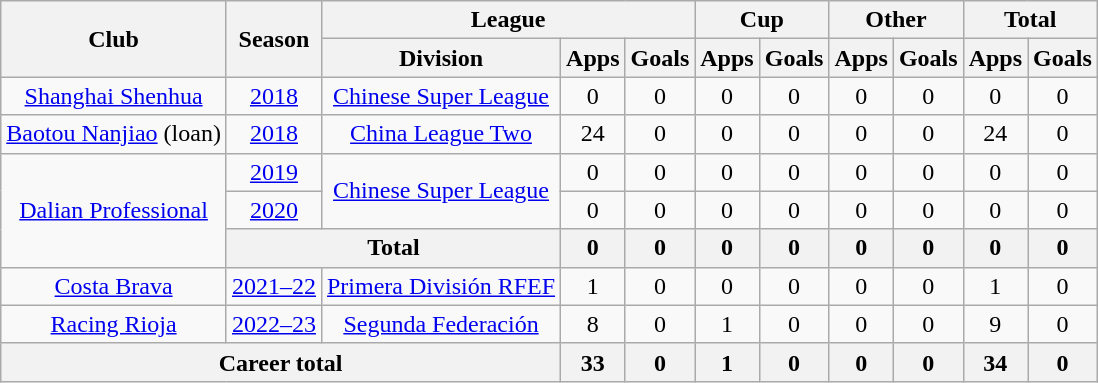<table class=wikitable style=text-align:center>
<tr>
<th rowspan=2>Club</th>
<th rowspan=2>Season</th>
<th colspan=3>League</th>
<th colspan=2>Cup</th>
<th colspan=2>Other</th>
<th colspan=2>Total</th>
</tr>
<tr>
<th>Division</th>
<th>Apps</th>
<th>Goals</th>
<th>Apps</th>
<th>Goals</th>
<th>Apps</th>
<th>Goals</th>
<th>Apps</th>
<th>Goals</th>
</tr>
<tr>
<td><a href='#'>Shanghai Shenhua</a></td>
<td><a href='#'>2018</a></td>
<td><a href='#'>Chinese Super League</a></td>
<td>0</td>
<td>0</td>
<td>0</td>
<td>0</td>
<td>0</td>
<td>0</td>
<td>0</td>
<td>0</td>
</tr>
<tr>
<td><a href='#'>Baotou Nanjiao</a> (loan)</td>
<td><a href='#'>2018</a></td>
<td><a href='#'>China League Two</a></td>
<td>24</td>
<td>0</td>
<td>0</td>
<td>0</td>
<td>0</td>
<td>0</td>
<td>24</td>
<td>0</td>
</tr>
<tr>
<td rowspan=3><a href='#'>Dalian Professional</a></td>
<td><a href='#'>2019</a></td>
<td rowspan=2><a href='#'>Chinese Super League</a></td>
<td>0</td>
<td>0</td>
<td>0</td>
<td>0</td>
<td>0</td>
<td>0</td>
<td>0</td>
<td>0</td>
</tr>
<tr>
<td><a href='#'>2020</a></td>
<td>0</td>
<td>0</td>
<td>0</td>
<td>0</td>
<td>0</td>
<td>0</td>
<td>0</td>
<td>0</td>
</tr>
<tr>
<th colspan=2>Total</th>
<th>0</th>
<th>0</th>
<th>0</th>
<th>0</th>
<th>0</th>
<th>0</th>
<th>0</th>
<th>0</th>
</tr>
<tr>
<td><a href='#'>Costa Brava</a></td>
<td><a href='#'>2021–22</a></td>
<td><a href='#'>Primera División RFEF</a></td>
<td>1</td>
<td>0</td>
<td>0</td>
<td>0</td>
<td>0</td>
<td>0</td>
<td>1</td>
<td>0</td>
</tr>
<tr>
<td><a href='#'>Racing Rioja</a></td>
<td><a href='#'>2022–23</a></td>
<td><a href='#'>Segunda Federación</a></td>
<td>8</td>
<td>0</td>
<td>1</td>
<td>0</td>
<td>0</td>
<td>0</td>
<td>9</td>
<td>0</td>
</tr>
<tr>
<th colspan=3>Career total</th>
<th>33</th>
<th>0</th>
<th>1</th>
<th>0</th>
<th>0</th>
<th>0</th>
<th>34</th>
<th>0</th>
</tr>
</table>
